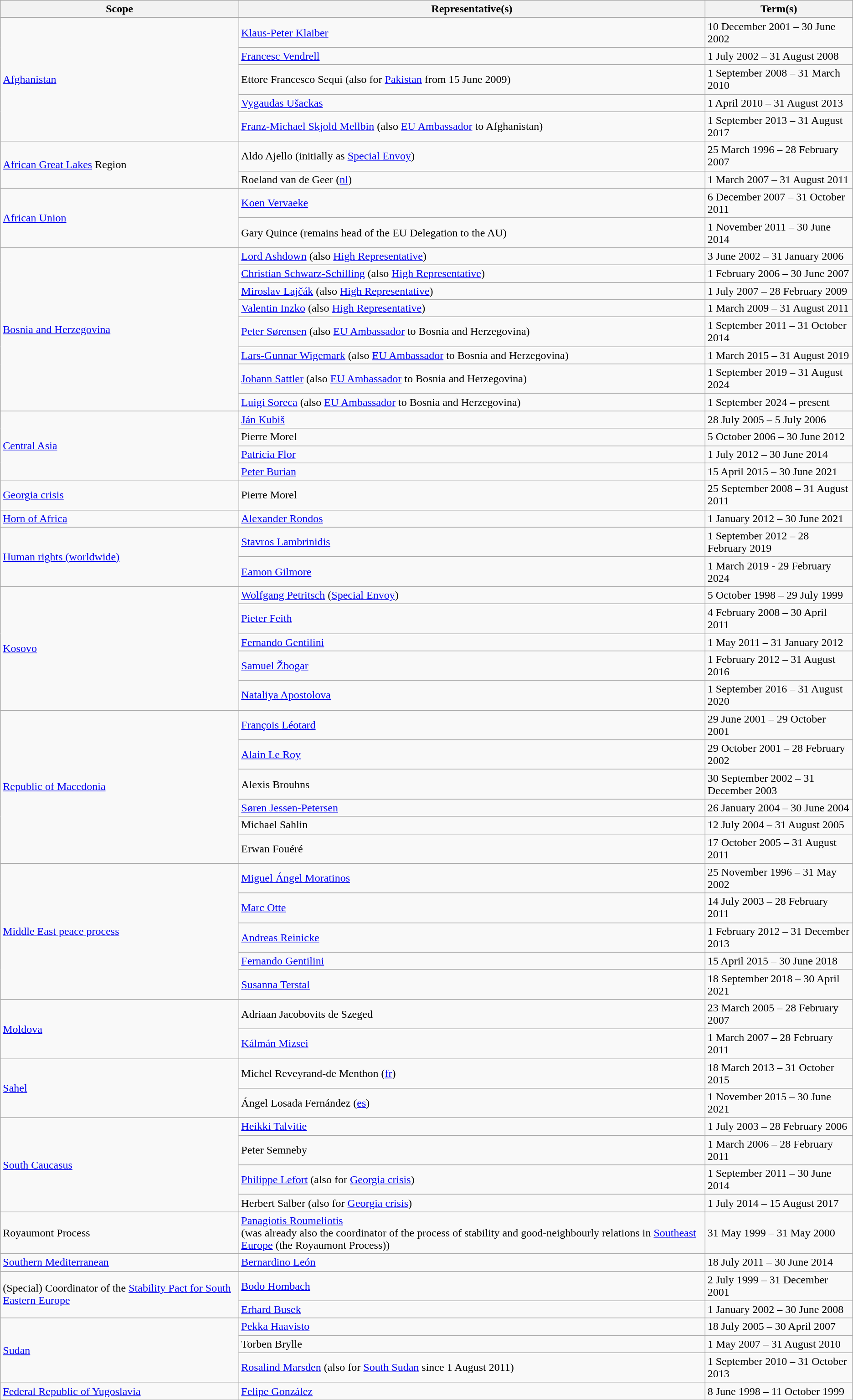<table class="wikitable">
<tr>
<th>Scope</th>
<th>Representative(s)</th>
<th>Term(s)</th>
</tr>
<tr>
</tr>
<tr>
<td rowspan=5><a href='#'>Afghanistan</a></td>
<td><a href='#'>Klaus-Peter Klaiber</a></td>
<td>10 December 2001 – 30 June 2002</td>
</tr>
<tr>
<td><a href='#'>Francesc Vendrell</a></td>
<td>1 July 2002 – 31 August 2008</td>
</tr>
<tr>
<td>Ettore Francesco Sequi (also for <a href='#'>Pakistan</a> from 15 June 2009)</td>
<td>1 September 2008 – 31 March 2010</td>
</tr>
<tr>
<td><a href='#'>Vygaudas Ušackas</a></td>
<td>1 April 2010 – 31 August 2013</td>
</tr>
<tr>
<td><a href='#'>Franz-Michael Skjold Mellbin</a> (also <a href='#'>EU Ambassador</a> to Afghanistan)</td>
<td>1 September 2013 – 31 August 2017</td>
</tr>
<tr>
<td rowspan=2><a href='#'>African Great Lakes</a> Region</td>
<td>Aldo Ajello (initially as <a href='#'>Special Envoy</a>)</td>
<td>25 March 1996 – 28 February 2007</td>
</tr>
<tr>
<td>Roeland van de Geer (<a href='#'>nl</a>)</td>
<td>1 March 2007 – 31 August 2011</td>
</tr>
<tr>
<td rowspan=2><a href='#'>African Union</a></td>
<td><a href='#'>Koen Vervaeke</a></td>
<td>6 December 2007 – 31 October 2011</td>
</tr>
<tr>
<td>Gary Quince (remains head of the EU Delegation to the AU)</td>
<td>1 November 2011 – 30 June 2014</td>
</tr>
<tr>
<td rowspan=8><a href='#'>Bosnia and Herzegovina</a></td>
<td><a href='#'>Lord Ashdown</a> (also <a href='#'>High Representative</a>)</td>
<td>3 June 2002 – 31 January 2006</td>
</tr>
<tr>
<td><a href='#'>Christian Schwarz-Schilling</a> (also <a href='#'>High Representative</a>)</td>
<td>1 February 2006 – 30 June 2007</td>
</tr>
<tr>
<td><a href='#'>Miroslav Lajčák</a> (also <a href='#'>High Representative</a>)</td>
<td>1 July 2007 – 28 February 2009</td>
</tr>
<tr>
<td><a href='#'>Valentin Inzko</a> (also <a href='#'>High Representative</a>)</td>
<td>1 March 2009 – 31 August 2011</td>
</tr>
<tr>
<td><a href='#'>Peter Sørensen</a> (also <a href='#'>EU Ambassador</a> to Bosnia and Herzegovina)</td>
<td>1 September 2011 – 31 October 2014</td>
</tr>
<tr>
<td><a href='#'>Lars-Gunnar Wigemark</a> (also <a href='#'>EU Ambassador</a> to Bosnia and Herzegovina)</td>
<td>1 March 2015 – 31 August 2019</td>
</tr>
<tr>
<td><a href='#'>Johann Sattler</a> (also <a href='#'>EU Ambassador</a> to Bosnia and Herzegovina)</td>
<td>1 September 2019 – 31 August 2024</td>
</tr>
<tr>
<td><a href='#'>Luigi Soreca</a> (also <a href='#'>EU Ambassador</a> to Bosnia and Herzegovina)</td>
<td>1 September 2024 – present</td>
</tr>
<tr>
<td rowspan=4><a href='#'>Central Asia</a></td>
<td><a href='#'>Ján Kubiš</a></td>
<td>28 July 2005 – 5 July 2006</td>
</tr>
<tr>
<td>Pierre Morel</td>
<td>5 October 2006 – 30 June 2012</td>
</tr>
<tr>
<td><a href='#'>Patricia Flor</a></td>
<td>1 July 2012 – 30 June 2014</td>
</tr>
<tr>
<td><a href='#'>Peter Burian</a></td>
<td>15 April 2015 – 30 June 2021</td>
</tr>
<tr>
<td><a href='#'>Georgia crisis</a></td>
<td>Pierre Morel</td>
<td>25 September 2008 – 31 August 2011</td>
</tr>
<tr>
<td><a href='#'>Horn of Africa</a></td>
<td><a href='#'>Alexander Rondos</a></td>
<td>1 January 2012 – 30 June 2021</td>
</tr>
<tr>
<td rowspan=2><a href='#'>Human rights (worldwide)</a></td>
<td><a href='#'>Stavros Lambrinidis</a></td>
<td>1 September 2012 – 28 February 2019</td>
</tr>
<tr>
<td><a href='#'>Eamon Gilmore</a></td>
<td>1 March 2019 - 29 February 2024</td>
</tr>
<tr>
<td rowspan=5><a href='#'>Kosovo</a></td>
<td><a href='#'>Wolfgang Petritsch</a> (<a href='#'>Special Envoy</a>)</td>
<td>5 October 1998 – 29 July 1999</td>
</tr>
<tr>
<td><a href='#'>Pieter Feith</a></td>
<td>4 February 2008 – 30 April 2011</td>
</tr>
<tr>
<td><a href='#'>Fernando Gentilini</a></td>
<td>1 May 2011 – 31 January 2012</td>
</tr>
<tr>
<td><a href='#'>Samuel Žbogar</a></td>
<td>1 February 2012 – 31 August 2016</td>
</tr>
<tr>
<td><a href='#'>Nataliya Apostolova</a></td>
<td>1 September 2016 – 31 August 2020</td>
</tr>
<tr>
<td rowspan=6><a href='#'>Republic of Macedonia</a></td>
<td><a href='#'>François Léotard</a></td>
<td>29 June 2001 – 29 October 2001</td>
</tr>
<tr>
<td><a href='#'>Alain Le Roy</a></td>
<td>29 October 2001 – 28 February 2002</td>
</tr>
<tr>
<td>Alexis Brouhns</td>
<td>30 September 2002 – 31 December 2003</td>
</tr>
<tr>
<td><a href='#'>Søren Jessen-Petersen</a></td>
<td>26 January 2004 – 30 June 2004</td>
</tr>
<tr>
<td>Michael Sahlin</td>
<td>12 July 2004 – 31 August 2005</td>
</tr>
<tr>
<td>Erwan Fouéré</td>
<td>17 October 2005 – 31 August 2011</td>
</tr>
<tr>
<td rowspan=5><a href='#'>Middle East peace process</a></td>
<td><a href='#'>Miguel Ángel Moratinos</a></td>
<td>25 November 1996 – 31 May 2002</td>
</tr>
<tr>
<td><a href='#'>Marc Otte</a></td>
<td>14 July 2003 – 28 February 2011</td>
</tr>
<tr>
<td><a href='#'>Andreas Reinicke</a></td>
<td>1 February 2012 – 31 December 2013</td>
</tr>
<tr>
<td><a href='#'>Fernando Gentilini</a></td>
<td>15 April 2015 – 30 June 2018</td>
</tr>
<tr>
<td><a href='#'>Susanna Terstal</a></td>
<td>18 September 2018 – 30 April 2021</td>
</tr>
<tr>
<td rowspan=2><a href='#'>Moldova</a></td>
<td>Adriaan Jacobovits de Szeged</td>
<td>23 March 2005 – 28 February 2007</td>
</tr>
<tr>
<td><a href='#'>Kálmán Mizsei</a></td>
<td>1 March 2007 – 28 February 2011</td>
</tr>
<tr>
<td rowspan=2><a href='#'>Sahel</a></td>
<td>Michel Reveyrand-de Menthon (<a href='#'>fr</a>)</td>
<td>18 March 2013 – 31 October 2015</td>
</tr>
<tr>
<td>Ángel Losada Fernández (<a href='#'>es</a>)</td>
<td>1 November 2015 – 30 June 2021</td>
</tr>
<tr>
<td rowspan=4><a href='#'>South Caucasus</a></td>
<td><a href='#'>Heikki Talvitie</a></td>
<td>1 July 2003 – 28 February 2006</td>
</tr>
<tr>
<td>Peter Semneby</td>
<td>1 March 2006 – 28 February 2011</td>
</tr>
<tr>
<td><a href='#'>Philippe Lefort</a> (also for <a href='#'>Georgia crisis</a>)</td>
<td>1 September 2011 – 30 June 2014</td>
</tr>
<tr>
<td>Herbert Salber (also for <a href='#'>Georgia crisis</a>)</td>
<td>1 July 2014 – 15 August 2017</td>
</tr>
<tr>
<td>Royaumont Process</td>
<td><a href='#'>Panagiotis Roumeliotis</a><br>(was already also the coordinator of the process of stability and good-neighbourly relations in <a href='#'>Southeast Europe</a> (the Royaumont Process))</td>
<td>31 May 1999 – 31 May 2000</td>
</tr>
<tr>
<td><a href='#'>Southern Mediterranean</a></td>
<td><a href='#'>Bernardino León</a></td>
<td>18 July 2011 – 30 June 2014</td>
</tr>
<tr>
<td rowspan=2>(Special) Coordinator of the <a href='#'>Stability Pact for South Eastern Europe</a></td>
<td><a href='#'>Bodo Hombach</a></td>
<td>2 July 1999 – 31 December 2001</td>
</tr>
<tr>
<td><a href='#'>Erhard Busek</a></td>
<td>1 January 2002 – 30 June 2008</td>
</tr>
<tr>
<td rowspan=3><a href='#'>Sudan</a></td>
<td><a href='#'>Pekka Haavisto</a></td>
<td>18 July 2005 – 30 April 2007</td>
</tr>
<tr>
<td>Torben Brylle</td>
<td>1 May 2007 – 31 August 2010</td>
</tr>
<tr>
<td><a href='#'>Rosalind Marsden</a> (also for <a href='#'>South Sudan</a> since 1 August 2011)</td>
<td>1 September 2010 – 31 October 2013</td>
</tr>
<tr>
<td><a href='#'>Federal Republic of Yugoslavia</a></td>
<td><a href='#'>Felipe González</a></td>
<td>8 June 1998 – 11 October 1999</td>
</tr>
</table>
